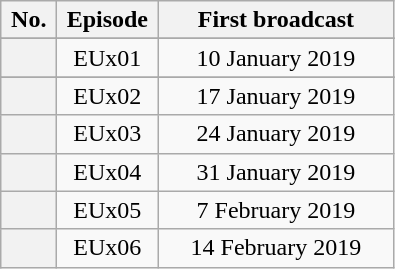<table class="wikitable plainrowheaders"  style="text-align:center;">
<tr>
<th scope"col" style="width:30px;">No.</th>
<th scope"col" style="width:60px;">Episode</th>
<th scope"col" style="width:150px;">First broadcast</th>
</tr>
<tr>
</tr>
<tr style="background:;">
<th scope="row"></th>
<td>EUx01</td>
<td>10 January 2019</td>
</tr>
<tr>
</tr>
<tr style="background:;">
<th scope="row"></th>
<td>EUx02</td>
<td>17 January 2019</td>
</tr>
<tr style="background:;">
<th scope="row"></th>
<td>EUx03</td>
<td>24 January 2019</td>
</tr>
<tr style="background:;">
<th scope="row"></th>
<td>EUx04</td>
<td>31 January 2019</td>
</tr>
<tr style="background:;">
<th scope="row"></th>
<td>EUx05</td>
<td>7 February 2019</td>
</tr>
<tr style="background:;">
<th scope="row"></th>
<td>EUx06</td>
<td>14 February 2019</td>
</tr>
</table>
